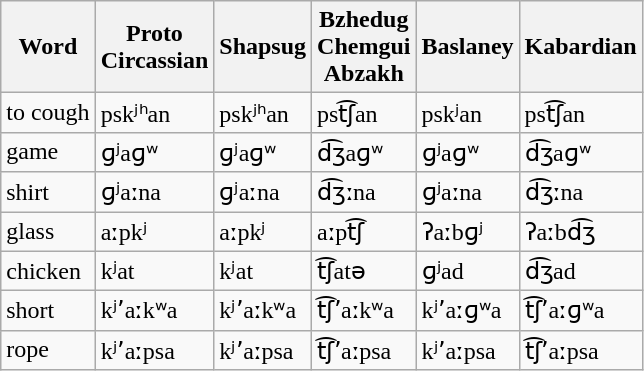<table class="wikitable" border="1" text-align="right">
<tr>
<th>Word</th>
<th>Proto<br>Circassian</th>
<th>Shapsug</th>
<th>Bzhedug<br>Chemgui<br>Abzakh</th>
<th>Baslaney</th>
<th>Kabardian</th>
</tr>
<tr>
<td>to cough</td>
<td>pskʲʰan </td>
<td>pskʲʰan </td>
<td>pst͡ʃan </td>
<td>pskʲan </td>
<td>pst͡ʃan </td>
</tr>
<tr>
<td>game</td>
<td>ɡʲaɡʷ </td>
<td>ɡʲaɡʷ </td>
<td>d͡ʒaɡʷ </td>
<td>ɡʲaɡʷ </td>
<td>d͡ʒaɡʷ </td>
</tr>
<tr>
<td>shirt</td>
<td>ɡʲaːna </td>
<td>ɡʲaːna </td>
<td>d͡ʒːna </td>
<td>ɡʲaːna </td>
<td>d͡ʒːna </td>
</tr>
<tr>
<td>glass</td>
<td>aːpkʲ </td>
<td>aːpkʲ </td>
<td>aːpt͡ʃ </td>
<td>ʔaːbɡʲ </td>
<td>ʔaːbd͡ʒ </td>
</tr>
<tr>
<td>chicken</td>
<td>kʲat </td>
<td>kʲat </td>
<td>t͡ʃatə </td>
<td>ɡʲad </td>
<td>d͡ʒad </td>
</tr>
<tr>
<td>short</td>
<td>kʲʼaːkʷa </td>
<td>kʲʼaːkʷa </td>
<td>t͡ʃʼaːkʷa </td>
<td>kʲʼaːɡʷa </td>
<td>t͡ʃʼaːɡʷa </td>
</tr>
<tr>
<td>rope</td>
<td>kʲʼaːpsa </td>
<td>kʲʼaːpsa </td>
<td>t͡ʃʼaːpsa </td>
<td>kʲʼaːpsa </td>
<td>t͡ʃʼaːpsa </td>
</tr>
</table>
